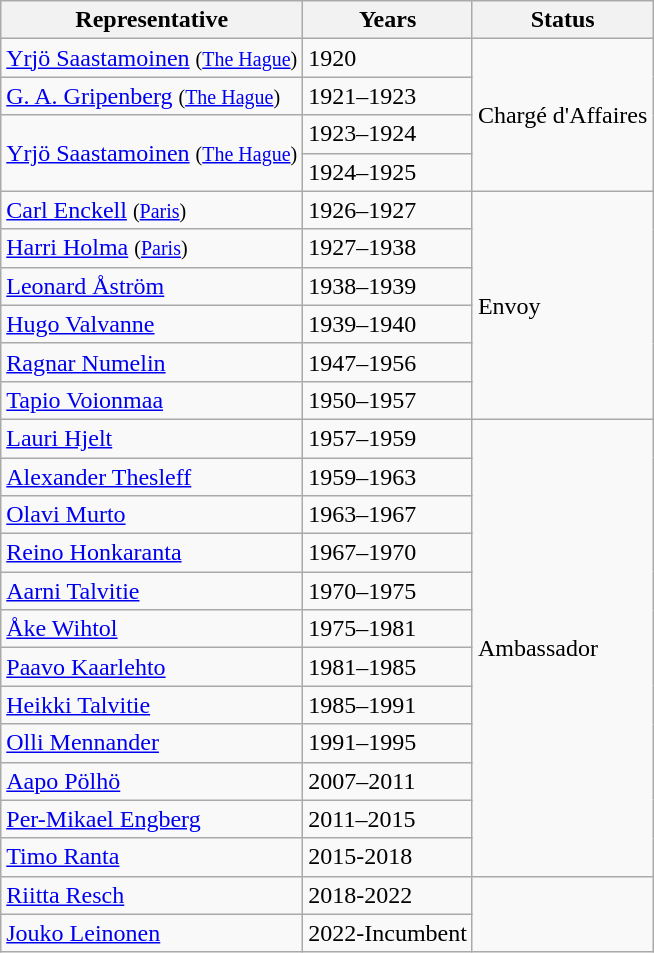<table class="wikitable sortable">
<tr>
<th>Representative</th>
<th>Years</th>
<th>Status</th>
</tr>
<tr>
<td><a href='#'>Yrjö Saastamoinen</a> <small>(<a href='#'>The Hague</a>)</small></td>
<td>1920</td>
<td rowspan="4">Chargé d'Affaires</td>
</tr>
<tr>
<td><a href='#'>G. A. Gripenberg</a> <small>(<a href='#'>The Hague</a>)</small></td>
<td>1921–1923</td>
</tr>
<tr>
<td rowspan="2"><a href='#'>Yrjö Saastamoinen</a> <small>(<a href='#'>The Hague</a>)</small></td>
<td>1923–1924</td>
</tr>
<tr>
<td>1924–1925</td>
</tr>
<tr>
<td><a href='#'>Carl Enckell</a> <small>(<a href='#'>Paris</a>)</small></td>
<td>1926–1927</td>
<td rowspan="6">Envoy</td>
</tr>
<tr>
<td><a href='#'>Harri Holma</a> <small>(<a href='#'>Paris</a>)</small></td>
<td>1927–1938</td>
</tr>
<tr>
<td><a href='#'>Leonard Åström</a></td>
<td>1938–1939</td>
</tr>
<tr>
<td><a href='#'>Hugo Valvanne</a></td>
<td>1939–1940</td>
</tr>
<tr>
<td><a href='#'>Ragnar Numelin</a></td>
<td>1947–1956</td>
</tr>
<tr>
<td><a href='#'>Tapio Voionmaa</a></td>
<td>1950–1957</td>
</tr>
<tr>
<td><a href='#'>Lauri Hjelt</a></td>
<td>1957–1959</td>
<td rowspan="12">Ambassador</td>
</tr>
<tr>
<td><a href='#'>Alexander Thesleff</a></td>
<td>1959–1963</td>
</tr>
<tr>
<td><a href='#'>Olavi Murto</a></td>
<td>1963–1967</td>
</tr>
<tr>
<td><a href='#'>Reino Honkaranta</a></td>
<td>1967–1970</td>
</tr>
<tr>
<td><a href='#'>Aarni Talvitie</a></td>
<td>1970–1975</td>
</tr>
<tr>
<td><a href='#'>Åke Wihtol</a></td>
<td>1975–1981</td>
</tr>
<tr>
<td><a href='#'>Paavo Kaarlehto</a></td>
<td>1981–1985</td>
</tr>
<tr>
<td><a href='#'>Heikki Talvitie</a></td>
<td>1985–1991</td>
</tr>
<tr>
<td><a href='#'>Olli Mennander</a></td>
<td>1991–1995</td>
</tr>
<tr>
<td><a href='#'>Aapo Pölhö</a></td>
<td>2007–2011</td>
</tr>
<tr>
<td><a href='#'>Per-Mikael Engberg</a></td>
<td>2011–2015</td>
</tr>
<tr>
<td><a href='#'>Timo Ranta</a></td>
<td>2015-2018</td>
</tr>
<tr>
<td><a href='#'>Riitta Resch</a></td>
<td>2018-2022</td>
</tr>
<tr>
<td><a href='#'>Jouko Leinonen</a></td>
<td>2022-Incumbent</td>
</tr>
</table>
